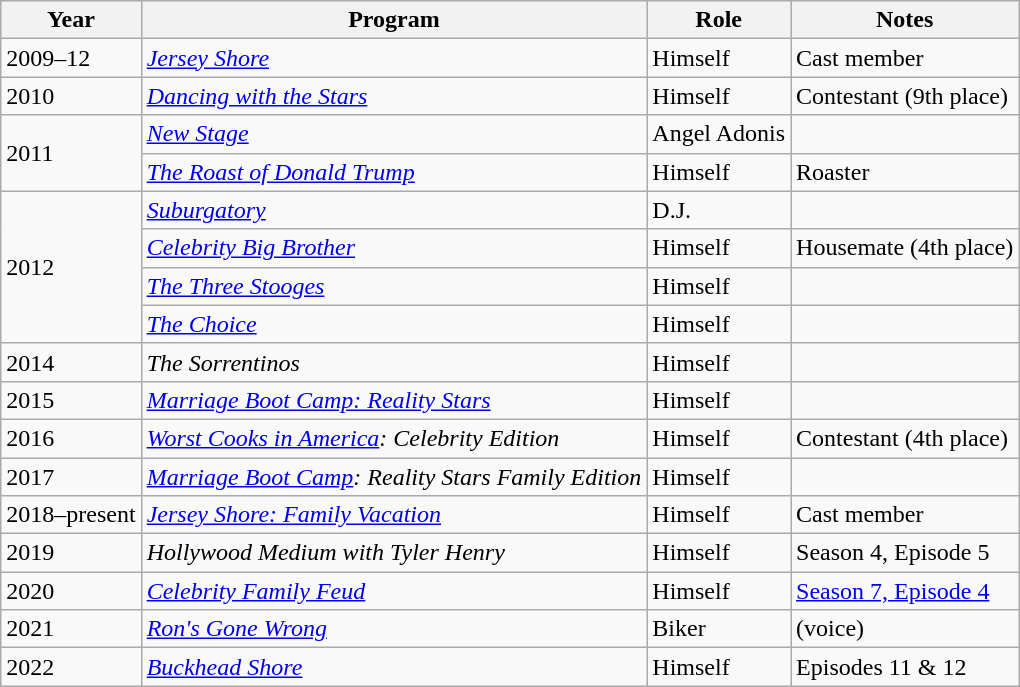<table class="wikitable sortable">
<tr>
<th>Year</th>
<th>Program</th>
<th>Role</th>
<th class="unsortable">Notes</th>
</tr>
<tr>
<td>2009–12</td>
<td><em><a href='#'>Jersey Shore</a></em></td>
<td>Himself</td>
<td>Cast member</td>
</tr>
<tr>
<td>2010</td>
<td><em><a href='#'>Dancing with the Stars</a></em></td>
<td>Himself</td>
<td>Contestant (9th place)</td>
</tr>
<tr>
<td rowspan=2>2011</td>
<td><em><a href='#'>New Stage</a></em></td>
<td>Angel Adonis</td>
<td></td>
</tr>
<tr>
<td><em><a href='#'>The Roast of Donald Trump</a></em></td>
<td>Himself</td>
<td>Roaster</td>
</tr>
<tr>
<td rowspan=4>2012</td>
<td><em><a href='#'>Suburgatory</a></em></td>
<td>D.J.</td>
<td></td>
</tr>
<tr>
<td><em><a href='#'>Celebrity Big Brother</a></em></td>
<td>Himself</td>
<td>Housemate (4th place)</td>
</tr>
<tr>
<td><em><a href='#'>The Three Stooges</a></em></td>
<td>Himself</td>
<td></td>
</tr>
<tr>
<td><em><a href='#'>The Choice</a></em></td>
<td>Himself</td>
<td></td>
</tr>
<tr>
<td>2014</td>
<td><em>The Sorrentinos</em></td>
<td>Himself</td>
<td></td>
</tr>
<tr>
<td>2015</td>
<td><em><a href='#'>Marriage Boot Camp: Reality Stars</a></em></td>
<td>Himself</td>
<td></td>
</tr>
<tr>
<td>2016</td>
<td><em><a href='#'>Worst Cooks in America</a>: Celebrity Edition</em></td>
<td>Himself</td>
<td>Contestant (4th place)</td>
</tr>
<tr>
<td>2017</td>
<td><em><a href='#'>Marriage Boot Camp</a>: Reality Stars Family Edition</em></td>
<td>Himself</td>
<td></td>
</tr>
<tr>
<td>2018–present</td>
<td><em><a href='#'>Jersey Shore: Family Vacation</a></em></td>
<td>Himself</td>
<td>Cast member</td>
</tr>
<tr>
<td>2019</td>
<td><em>Hollywood Medium with Tyler Henry</em></td>
<td>Himself</td>
<td>Season 4, Episode 5</td>
</tr>
<tr>
<td>2020</td>
<td><em><a href='#'>Celebrity Family Feud</a></em></td>
<td>Himself</td>
<td><a href='#'>Season 7, Episode 4</a></td>
</tr>
<tr>
<td>2021</td>
<td><em><a href='#'>Ron's Gone Wrong</a></em></td>
<td>Biker</td>
<td>(voice)</td>
</tr>
<tr>
<td>2022</td>
<td><em><a href='#'>Buckhead Shore</a></em></td>
<td>Himself</td>
<td>Episodes 11 & 12</td>
</tr>
</table>
